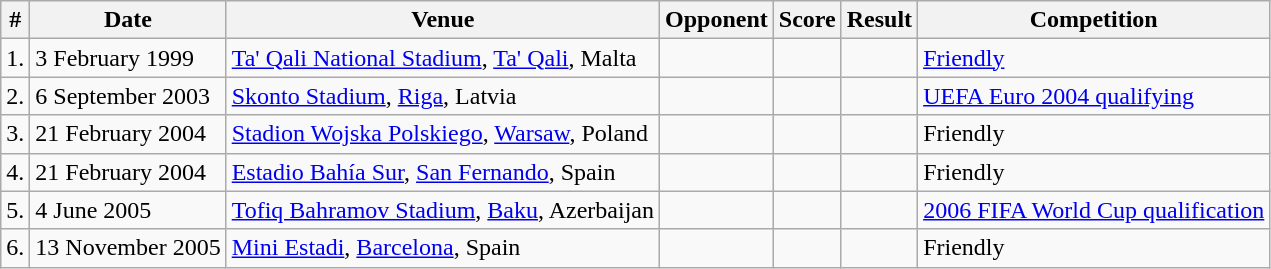<table class="wikitable">
<tr>
<th>#</th>
<th>Date</th>
<th>Venue</th>
<th>Opponent</th>
<th>Score</th>
<th>Result</th>
<th>Competition</th>
</tr>
<tr>
<td>1.</td>
<td>3 February 1999</td>
<td><a href='#'>Ta' Qali National Stadium</a>, <a href='#'>Ta' Qali</a>, Malta</td>
<td></td>
<td></td>
<td></td>
<td><a href='#'>Friendly</a></td>
</tr>
<tr>
<td>2.</td>
<td>6 September 2003</td>
<td><a href='#'>Skonto Stadium</a>, <a href='#'>Riga</a>, Latvia</td>
<td></td>
<td></td>
<td></td>
<td><a href='#'>UEFA Euro 2004 qualifying</a></td>
</tr>
<tr>
<td>3.</td>
<td>21 February 2004</td>
<td><a href='#'>Stadion Wojska Polskiego</a>, <a href='#'>Warsaw</a>, Poland</td>
<td></td>
<td></td>
<td></td>
<td>Friendly</td>
</tr>
<tr>
<td>4.</td>
<td>21 February 2004</td>
<td><a href='#'>Estadio Bahía Sur</a>, <a href='#'>San Fernando</a>, Spain</td>
<td></td>
<td></td>
<td></td>
<td>Friendly</td>
</tr>
<tr>
<td>5.</td>
<td>4 June 2005</td>
<td><a href='#'>Tofiq Bahramov Stadium</a>, <a href='#'>Baku</a>, Azerbaijan</td>
<td></td>
<td></td>
<td></td>
<td><a href='#'>2006 FIFA World Cup qualification</a></td>
</tr>
<tr>
<td>6.</td>
<td>13 November 2005</td>
<td><a href='#'>Mini Estadi</a>, <a href='#'>Barcelona</a>, Spain</td>
<td></td>
<td></td>
<td></td>
<td>Friendly</td>
</tr>
</table>
